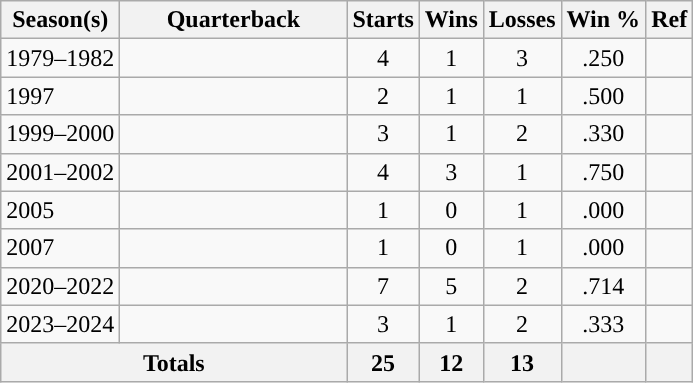<table class="wikitable sortable" style="text-align:center">
<tr>
<th>Season(s)</th>
<th style="width: 9em;">Quarterback</th>
<th>Starts</th>
<th>Wins</th>
<th>Losses</th>
<th>Win %</th>
<th class="wikitable unsortable">Ref</th>
</tr>
<tr>
<td align=left>1979–1982</td>
<td align=left></td>
<td>4</td>
<td>1</td>
<td>3</td>
<td>.250</td>
<td></td>
</tr>
<tr>
<td align=left>1997</td>
<td align=left></td>
<td>2</td>
<td>1</td>
<td>1</td>
<td>.500</td>
<td></td>
</tr>
<tr>
<td align=left>1999–2000</td>
<td align=left></td>
<td>3</td>
<td>1</td>
<td>2</td>
<td>.330</td>
<td></td>
</tr>
<tr>
<td align=left>2001–2002</td>
<td align=left></td>
<td>4</td>
<td>3</td>
<td>1</td>
<td>.750</td>
<td></td>
</tr>
<tr>
<td align=left>2005</td>
<td align=left></td>
<td>1</td>
<td>0</td>
<td>1</td>
<td>.000</td>
<td></td>
</tr>
<tr>
<td align=left>2007</td>
<td align=left></td>
<td>1</td>
<td>0</td>
<td>1</td>
<td>.000</td>
<td></td>
</tr>
<tr>
<td align=left>2020–2022</td>
<td align=left></td>
<td>7</td>
<td>5</td>
<td>2</td>
<td>.714</td>
<td></td>
</tr>
<tr>
<td align=left>2023–2024</td>
<td align=left></td>
<td>3</td>
<td>1</td>
<td>2</td>
<td>.333</td>
<td></td>
</tr>
<tr>
<th colspan="2">Totals</th>
<th>25</th>
<th>12</th>
<th>13</th>
<th></th>
<th></th>
</tr>
</table>
